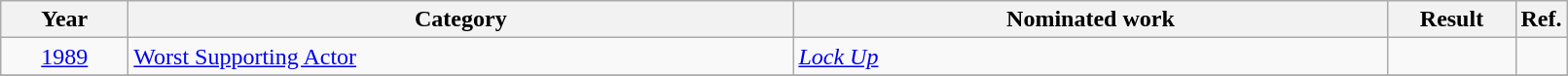<table class=wikitable>
<tr>
<th scope="col" style="width:5em;">Year</th>
<th scope="col" style="width:28em;">Category</th>
<th scope="col" style="width:25em;">Nominated work</th>
<th scope="col" style="width:5em;">Result</th>
<th>Ref.</th>
</tr>
<tr>
<td style="text-align:center;"><a href='#'>1989</a></td>
<td><a href='#'>Worst Supporting Actor</a></td>
<td><em><a href='#'>Lock Up</a></em></td>
<td></td>
<td align="center"></td>
</tr>
<tr>
</tr>
</table>
